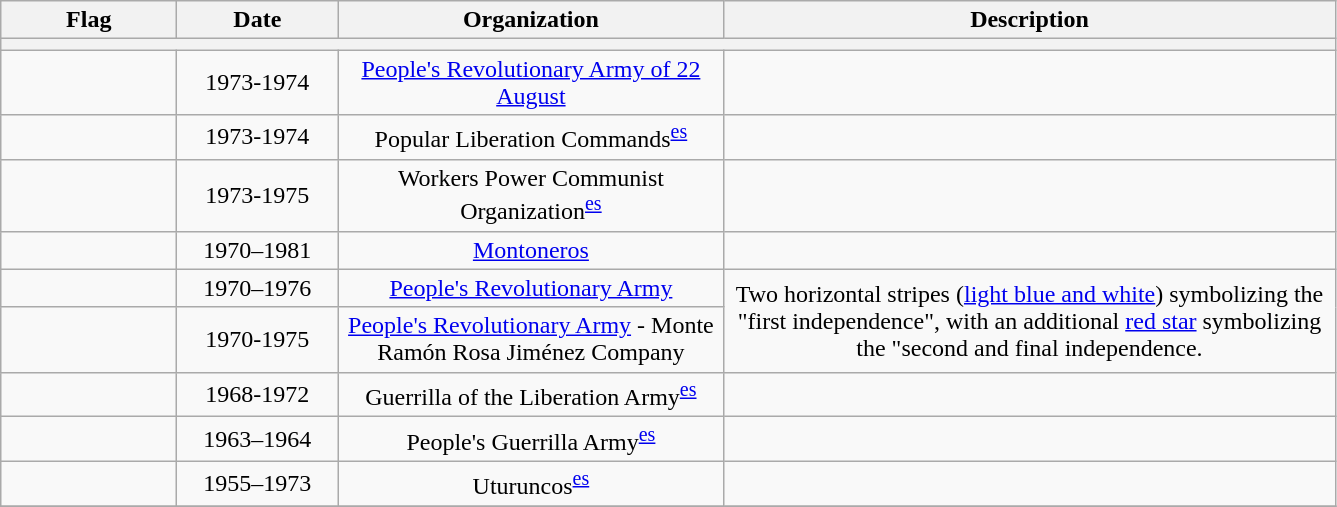<table class="wikitable" style="background:#f9f9f9; text-align:center">
<tr>
<th width="110">Flag</th>
<th width="100">Date</th>
<th width="250">Organization</th>
<th width="400">Description</th>
</tr>
<tr>
<th colspan="4"></th>
</tr>
<tr>
<td></td>
<td>1973-1974</td>
<td><a href='#'>People's Revolutionary Army of 22 August</a></td>
<td></td>
</tr>
<tr>
<td></td>
<td>1973-1974</td>
<td>Popular Liberation Commands<sup><a href='#'>es</a></sup></td>
<td></td>
</tr>
<tr>
<td></td>
<td>1973-1975</td>
<td>Workers Power Communist Organization<sup><a href='#'>es</a></sup></td>
<td></td>
</tr>
<tr>
<td></td>
<td>1970–1981</td>
<td><a href='#'>Montoneros</a></td>
<td></td>
</tr>
<tr>
<td></td>
<td>1970–1976</td>
<td><a href='#'>People's Revolutionary Army</a></td>
<td rowspan="2">Two horizontal stripes (<a href='#'>light blue and white</a>) symbolizing the "first independence", with an additional <a href='#'>red star</a> symbolizing the "second and final independence.</td>
</tr>
<tr>
<td></td>
<td>1970-1975</td>
<td><a href='#'>People's Revolutionary Army</a> - Monte Ramón Rosa Jiménez Company</td>
</tr>
<tr>
<td></td>
<td>1968-1972</td>
<td>Guerrilla of the Liberation Army<sup><a href='#'>es</a></sup></td>
<td></td>
</tr>
<tr>
<td></td>
<td>1963–1964</td>
<td>People's Guerrilla Army<sup><a href='#'>es</a></sup></td>
<td></td>
</tr>
<tr>
<td></td>
<td>1955–1973</td>
<td>Uturuncos<sup><a href='#'>es</a></sup></td>
<td></td>
</tr>
<tr>
</tr>
</table>
